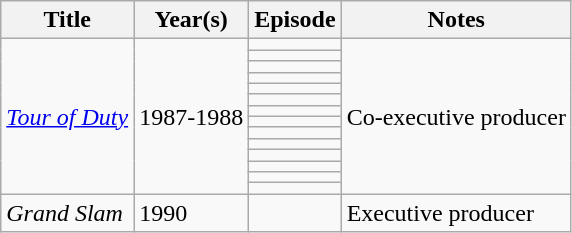<table class="wikitable sortable">
<tr>
<th>Title</th>
<th>Year(s)</th>
<th>Episode</th>
<th>Notes</th>
</tr>
<tr>
<td rowspan="14"><em><a href='#'>Tour of Duty</a></em></td>
<td rowspan="14">1987-1988</td>
<td></td>
<td rowspan="14">Co-executive producer</td>
</tr>
<tr>
<td></td>
</tr>
<tr>
<td></td>
</tr>
<tr>
<td></td>
</tr>
<tr>
<td></td>
</tr>
<tr>
<td></td>
</tr>
<tr>
<td></td>
</tr>
<tr>
<td></td>
</tr>
<tr>
<td></td>
</tr>
<tr>
<td></td>
</tr>
<tr>
<td></td>
</tr>
<tr>
<td></td>
</tr>
<tr>
<td></td>
</tr>
<tr>
<td></td>
</tr>
<tr>
<td><em>Grand Slam</em></td>
<td>1990</td>
<td></td>
<td>Executive producer</td>
</tr>
</table>
